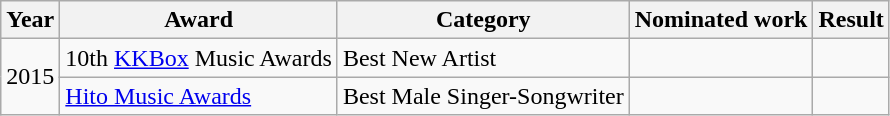<table class="wikitable sortable">
<tr>
<th>Year</th>
<th>Award</th>
<th>Category</th>
<th>Nominated work</th>
<th>Result</th>
</tr>
<tr>
<td rowspan=2>2015</td>
<td>10th <a href='#'>KKBox</a> Music Awards</td>
<td>Best New Artist</td>
<td></td>
<td></td>
</tr>
<tr>
<td><a href='#'>Hito Music Awards</a></td>
<td>Best Male Singer-Songwriter</td>
<td></td>
<td></td>
</tr>
</table>
